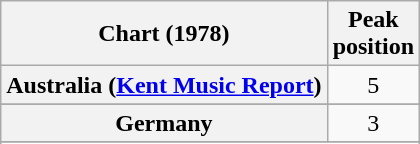<table class="wikitable sortable plainrowheaders" style="text-align:center">
<tr>
<th scope="col">Chart (1978)</th>
<th scope="col">Peak<br>position</th>
</tr>
<tr>
<th scope="row">Australia (<a href='#'>Kent Music Report</a>)</th>
<td>5</td>
</tr>
<tr>
</tr>
<tr>
</tr>
<tr>
<th scope="row">Germany</th>
<td align="center">3</td>
</tr>
<tr>
</tr>
<tr>
</tr>
<tr>
</tr>
</table>
